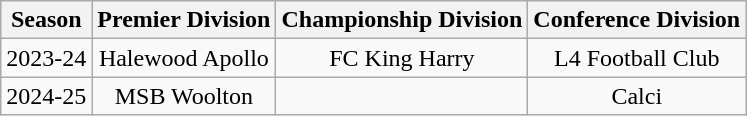<table class="wikitable" style="text-align: center">
<tr>
<th>Season</th>
<th>Premier Division</th>
<th>Championship Division</th>
<th>Conference Division</th>
</tr>
<tr>
<td>2023-24</td>
<td>Halewood Apollo</td>
<td>FC King Harry</td>
<td>L4 Football Club</td>
</tr>
<tr>
<td>2024-25</td>
<td>MSB Woolton</td>
<td></td>
<td>Calci</td>
</tr>
</table>
